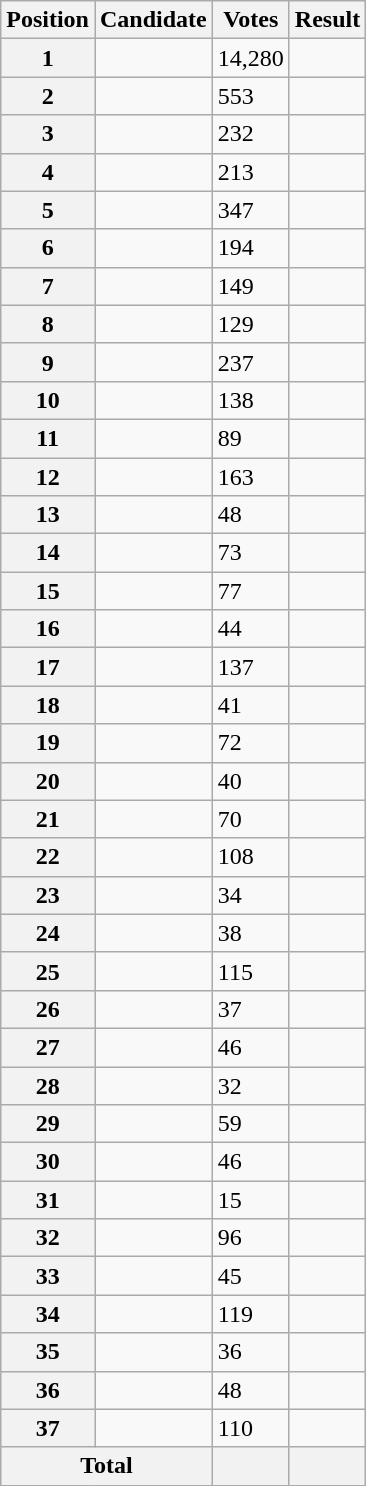<table class="wikitable sortable col3right">
<tr>
<th scope="col">Position</th>
<th scope="col">Candidate</th>
<th scope="col">Votes</th>
<th scope="col">Result</th>
</tr>
<tr>
<th scope="row">1</th>
<td></td>
<td>14,280</td>
<td></td>
</tr>
<tr>
<th scope="row">2</th>
<td></td>
<td>553</td>
<td></td>
</tr>
<tr>
<th scope="row">3</th>
<td></td>
<td>232</td>
<td></td>
</tr>
<tr>
<th scope="row">4</th>
<td></td>
<td>213</td>
<td></td>
</tr>
<tr>
<th scope="row">5</th>
<td></td>
<td>347</td>
<td></td>
</tr>
<tr>
<th scope="row">6</th>
<td></td>
<td>194</td>
<td></td>
</tr>
<tr>
<th scope="row">7</th>
<td></td>
<td>149</td>
<td></td>
</tr>
<tr>
<th scope="row">8</th>
<td></td>
<td>129</td>
<td></td>
</tr>
<tr>
<th scope="row">9</th>
<td></td>
<td>237</td>
<td></td>
</tr>
<tr>
<th scope="row">10</th>
<td></td>
<td>138</td>
<td></td>
</tr>
<tr>
<th scope="row">11</th>
<td></td>
<td>89</td>
<td></td>
</tr>
<tr>
<th scope="row">12</th>
<td></td>
<td>163</td>
<td></td>
</tr>
<tr>
<th scope="row">13</th>
<td></td>
<td>48</td>
<td></td>
</tr>
<tr>
<th scope="row">14</th>
<td></td>
<td>73</td>
<td></td>
</tr>
<tr>
<th scope="row">15</th>
<td></td>
<td>77</td>
<td></td>
</tr>
<tr>
<th scope="row">16</th>
<td></td>
<td>44</td>
<td></td>
</tr>
<tr>
<th scope="row">17</th>
<td></td>
<td>137</td>
<td></td>
</tr>
<tr>
<th scope="row">18</th>
<td></td>
<td>41</td>
<td></td>
</tr>
<tr>
<th scope="row">19</th>
<td></td>
<td>72</td>
<td></td>
</tr>
<tr>
<th scope="row">20</th>
<td></td>
<td>40</td>
<td></td>
</tr>
<tr>
<th scope="row">21</th>
<td></td>
<td>70</td>
<td></td>
</tr>
<tr>
<th scope="row">22</th>
<td></td>
<td>108</td>
<td></td>
</tr>
<tr>
<th scope="row">23</th>
<td></td>
<td>34</td>
<td></td>
</tr>
<tr>
<th scope="row">24</th>
<td></td>
<td>38</td>
<td></td>
</tr>
<tr>
<th scope="row">25</th>
<td></td>
<td>115</td>
<td></td>
</tr>
<tr>
<th scope="row">26</th>
<td></td>
<td>37</td>
<td></td>
</tr>
<tr>
<th scope="row">27</th>
<td></td>
<td>46</td>
<td></td>
</tr>
<tr>
<th scope="row">28</th>
<td></td>
<td>32</td>
<td></td>
</tr>
<tr>
<th scope="row">29</th>
<td></td>
<td>59</td>
<td></td>
</tr>
<tr>
<th scope="row">30</th>
<td></td>
<td>46</td>
<td></td>
</tr>
<tr>
<th scope="row">31</th>
<td></td>
<td>15</td>
<td></td>
</tr>
<tr>
<th scope="row">32</th>
<td></td>
<td>96</td>
<td></td>
</tr>
<tr>
<th scope="row">33</th>
<td></td>
<td>45</td>
<td></td>
</tr>
<tr>
<th scope="row">34</th>
<td></td>
<td>119</td>
<td></td>
</tr>
<tr>
<th scope="row">35</th>
<td></td>
<td>36</td>
<td></td>
</tr>
<tr>
<th scope="row">36</th>
<td></td>
<td>48</td>
<td></td>
</tr>
<tr>
<th scope="row">37</th>
<td></td>
<td>110</td>
<td></td>
</tr>
<tr class="sortbottom">
<th scope="row" colspan="2">Total</th>
<th></th>
<th></th>
</tr>
</table>
